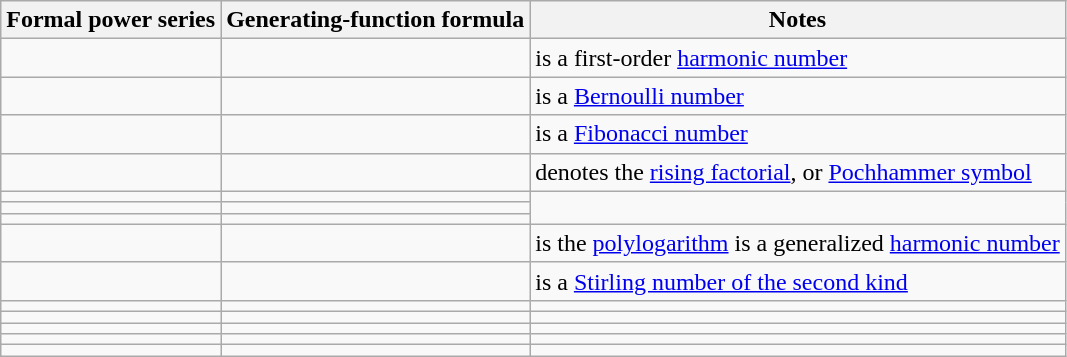<table class="wikitable">
<tr>
<th>Formal power series</th>
<th>Generating-function formula</th>
<th>Notes</th>
</tr>
<tr>
<td></td>
<td></td>
<td> is a first-order <a href='#'>harmonic number</a></td>
</tr>
<tr>
<td></td>
<td></td>
<td> is a <a href='#'>Bernoulli number</a></td>
</tr>
<tr>
<td></td>
<td></td>
<td> is a <a href='#'>Fibonacci number</a></td>
</tr>
<tr>
<td></td>
<td></td>
<td> denotes the <a href='#'>rising factorial</a>, or <a href='#'>Pochhammer symbol</a></td>
</tr>
<tr>
<td></td>
<td></td>
</tr>
<tr>
<td></td>
<td></td>
</tr>
<tr>
<td></td>
<td></td>
</tr>
<tr>
<td></td>
<td></td>
<td> is the <a href='#'>polylogarithm</a> is a generalized <a href='#'>harmonic number</a></td>
</tr>
<tr>
<td></td>
<td></td>
<td> is a <a href='#'>Stirling number of the second kind</a></td>
</tr>
<tr>
<td></td>
<td></td>
<td></td>
</tr>
<tr>
<td></td>
<td></td>
<td></td>
</tr>
<tr>
<td></td>
<td></td>
<td></td>
</tr>
<tr>
<td></td>
<td></td>
<td></td>
</tr>
<tr>
<td></td>
<td></td>
</tr>
</table>
